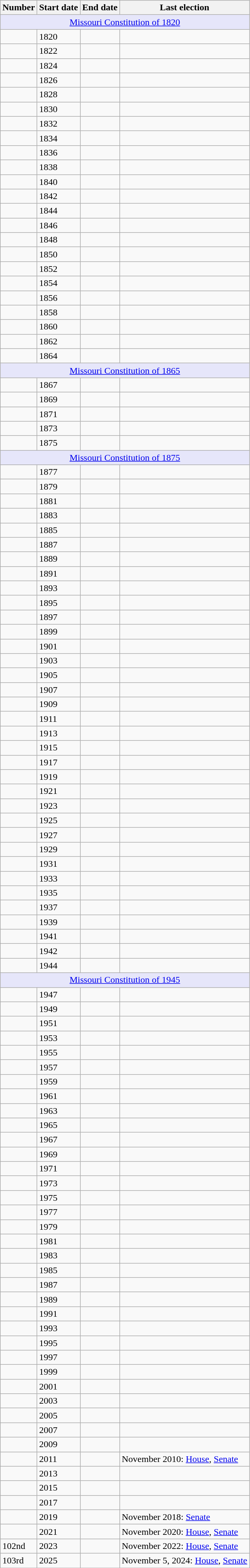<table class="wikitable mw-datatable sticky-header">
<tr>
<th>Number</th>
<th>Start date</th>
<th>End date</th>
<th>Last election</th>
</tr>
<tr>
<td colspan=4 style="text-align: center; background-color:#E6E6FA;"><a href='#'>Missouri Constitution of 1820</a></td>
</tr>
<tr>
<td></td>
<td>1820</td>
<td></td>
<td></td>
</tr>
<tr>
<td></td>
<td>1822</td>
<td></td>
<td></td>
</tr>
<tr>
<td></td>
<td>1824</td>
<td></td>
<td></td>
</tr>
<tr>
<td></td>
<td>1826</td>
<td></td>
<td></td>
</tr>
<tr>
<td></td>
<td>1828</td>
<td></td>
<td></td>
</tr>
<tr>
<td></td>
<td>1830</td>
<td></td>
<td></td>
</tr>
<tr>
<td></td>
<td>1832</td>
<td></td>
<td></td>
</tr>
<tr>
<td></td>
<td>1834</td>
<td></td>
<td></td>
</tr>
<tr>
<td></td>
<td>1836</td>
<td></td>
<td></td>
</tr>
<tr>
<td></td>
<td>1838</td>
<td></td>
<td></td>
</tr>
<tr>
<td></td>
<td>1840</td>
<td></td>
<td></td>
</tr>
<tr>
<td></td>
<td>1842</td>
<td></td>
<td></td>
</tr>
<tr>
<td></td>
<td>1844</td>
<td></td>
<td></td>
</tr>
<tr>
<td></td>
<td>1846</td>
<td></td>
<td></td>
</tr>
<tr>
<td></td>
<td>1848</td>
<td></td>
<td></td>
</tr>
<tr>
<td></td>
<td>1850</td>
<td></td>
<td></td>
</tr>
<tr>
<td></td>
<td>1852</td>
<td></td>
<td></td>
</tr>
<tr>
<td></td>
<td>1854</td>
<td></td>
<td></td>
</tr>
<tr>
<td></td>
<td>1856</td>
<td></td>
<td></td>
</tr>
<tr>
<td></td>
<td>1858</td>
<td></td>
<td></td>
</tr>
<tr>
<td></td>
<td>1860</td>
<td></td>
<td></td>
</tr>
<tr>
<td></td>
<td>1862</td>
<td></td>
<td></td>
</tr>
<tr>
<td></td>
<td>1864</td>
<td></td>
<td></td>
</tr>
<tr>
<td colspan=4 style="text-align: center; background-color:#E6E6FA;"><a href='#'>Missouri Constitution of 1865</a> </td>
</tr>
<tr>
<td></td>
<td>1867</td>
<td></td>
<td></td>
</tr>
<tr>
<td></td>
<td>1869</td>
<td></td>
<td></td>
</tr>
<tr>
<td></td>
<td>1871</td>
<td></td>
<td></td>
</tr>
<tr>
<td></td>
<td>1873</td>
<td></td>
<td></td>
</tr>
<tr>
<td></td>
<td>1875</td>
<td></td>
<td></td>
</tr>
<tr>
<td colspan=4 style="text-align: center; background-color:#E6E6FA;"><a href='#'>Missouri Constitution of 1875</a> </td>
</tr>
<tr>
<td></td>
<td>1877</td>
<td></td>
<td></td>
</tr>
<tr>
<td></td>
<td>1879</td>
<td></td>
<td></td>
</tr>
<tr>
<td></td>
<td>1881</td>
<td></td>
<td></td>
</tr>
<tr>
<td></td>
<td>1883</td>
<td></td>
<td></td>
</tr>
<tr>
<td></td>
<td>1885</td>
<td></td>
<td></td>
</tr>
<tr>
<td></td>
<td>1887</td>
<td></td>
<td></td>
</tr>
<tr>
<td></td>
<td>1889</td>
<td></td>
<td></td>
</tr>
<tr>
<td></td>
<td>1891</td>
<td></td>
<td></td>
</tr>
<tr>
<td></td>
<td>1893</td>
<td></td>
<td></td>
</tr>
<tr>
<td></td>
<td>1895</td>
<td></td>
<td></td>
</tr>
<tr>
<td></td>
<td>1897</td>
<td></td>
<td></td>
</tr>
<tr>
<td></td>
<td>1899</td>
<td></td>
<td></td>
</tr>
<tr>
<td></td>
<td>1901</td>
<td></td>
<td></td>
</tr>
<tr>
<td></td>
<td>1903</td>
<td></td>
<td></td>
</tr>
<tr>
<td></td>
<td>1905</td>
<td></td>
<td></td>
</tr>
<tr>
<td></td>
<td>1907</td>
<td></td>
<td></td>
</tr>
<tr>
<td></td>
<td>1909</td>
<td></td>
<td></td>
</tr>
<tr>
<td></td>
<td>1911</td>
<td></td>
<td></td>
</tr>
<tr>
<td></td>
<td>1913</td>
<td></td>
<td></td>
</tr>
<tr>
<td></td>
<td>1915</td>
<td></td>
<td></td>
</tr>
<tr>
<td></td>
<td>1917</td>
<td></td>
<td></td>
</tr>
<tr>
<td></td>
<td>1919</td>
<td></td>
<td></td>
</tr>
<tr>
<td></td>
<td>1921</td>
<td></td>
<td></td>
</tr>
<tr>
<td></td>
<td>1923</td>
<td></td>
<td></td>
</tr>
<tr>
<td></td>
<td>1925</td>
<td></td>
<td></td>
</tr>
<tr>
<td></td>
<td>1927</td>
<td></td>
<td></td>
</tr>
<tr>
<td></td>
<td>1929</td>
<td></td>
<td></td>
</tr>
<tr>
<td></td>
<td>1931</td>
<td></td>
<td></td>
</tr>
<tr>
<td></td>
<td>1933</td>
<td></td>
<td></td>
</tr>
<tr>
<td></td>
<td>1935</td>
<td></td>
<td></td>
</tr>
<tr>
<td></td>
<td>1937</td>
<td></td>
<td></td>
</tr>
<tr>
<td></td>
<td>1939</td>
<td></td>
<td></td>
</tr>
<tr>
<td></td>
<td>1941</td>
<td></td>
<td></td>
</tr>
<tr>
<td></td>
<td>1942</td>
<td></td>
<td></td>
</tr>
<tr>
<td></td>
<td>1944</td>
<td></td>
<td></td>
</tr>
<tr>
<td colspan=4 style="text-align: center; background-color:#E6E6FA;"><a href='#'>Missouri Constitution of 1945</a> </td>
</tr>
<tr>
<td></td>
<td>1947</td>
<td></td>
<td></td>
</tr>
<tr>
<td></td>
<td>1949</td>
<td></td>
<td></td>
</tr>
<tr>
<td></td>
<td>1951</td>
<td></td>
<td></td>
</tr>
<tr>
<td></td>
<td>1953</td>
<td></td>
<td></td>
</tr>
<tr>
<td></td>
<td>1955</td>
<td></td>
<td></td>
</tr>
<tr>
<td></td>
<td>1957</td>
<td></td>
<td></td>
</tr>
<tr>
<td></td>
<td>1959</td>
<td></td>
<td></td>
</tr>
<tr>
<td></td>
<td>1961</td>
<td></td>
<td></td>
</tr>
<tr>
<td></td>
<td>1963</td>
<td></td>
<td></td>
</tr>
<tr>
<td></td>
<td>1965</td>
<td></td>
<td></td>
</tr>
<tr>
<td></td>
<td>1967</td>
<td></td>
<td></td>
</tr>
<tr>
<td></td>
<td>1969</td>
<td></td>
<td></td>
</tr>
<tr>
<td></td>
<td>1971</td>
<td></td>
<td></td>
</tr>
<tr>
<td></td>
<td>1973</td>
<td></td>
<td></td>
</tr>
<tr>
<td></td>
<td>1975</td>
<td></td>
<td></td>
</tr>
<tr>
<td></td>
<td>1977</td>
<td></td>
<td></td>
</tr>
<tr>
<td></td>
<td>1979</td>
<td></td>
<td></td>
</tr>
<tr>
<td></td>
<td>1981</td>
<td></td>
<td></td>
</tr>
<tr>
<td></td>
<td>1983</td>
<td></td>
<td></td>
</tr>
<tr>
<td></td>
<td>1985</td>
<td></td>
<td></td>
</tr>
<tr>
<td></td>
<td>1987</td>
<td></td>
<td></td>
</tr>
<tr>
<td></td>
<td>1989</td>
<td></td>
<td></td>
</tr>
<tr>
<td></td>
<td>1991</td>
<td></td>
<td></td>
</tr>
<tr>
<td></td>
<td>1993</td>
<td></td>
<td></td>
</tr>
<tr>
<td></td>
<td>1995</td>
<td></td>
<td></td>
</tr>
<tr>
<td></td>
<td>1997</td>
<td></td>
<td></td>
</tr>
<tr>
<td></td>
<td>1999</td>
<td></td>
<td></td>
</tr>
<tr>
<td></td>
<td>2001</td>
<td></td>
<td></td>
</tr>
<tr>
<td></td>
<td>2003</td>
<td></td>
<td></td>
</tr>
<tr>
<td></td>
<td>2005</td>
<td></td>
<td></td>
</tr>
<tr>
<td></td>
<td>2007</td>
<td></td>
<td></td>
</tr>
<tr>
<td></td>
<td>2009</td>
<td></td>
<td></td>
</tr>
<tr>
<td></td>
<td>2011</td>
<td></td>
<td>November 2010: <a href='#'>House</a>, <a href='#'>Senate</a></td>
</tr>
<tr>
<td></td>
<td>2013</td>
<td></td>
<td></td>
</tr>
<tr>
<td></td>
<td>2015</td>
<td></td>
<td></td>
</tr>
<tr>
<td></td>
<td>2017</td>
<td></td>
<td></td>
</tr>
<tr>
<td></td>
<td>2019</td>
<td></td>
<td>November 2018: <a href='#'>Senate</a></td>
</tr>
<tr>
<td></td>
<td>2021</td>
<td></td>
<td>November 2020: <a href='#'>House</a>, <a href='#'>Senate</a></td>
</tr>
<tr>
<td>102nd</td>
<td>2023</td>
<td></td>
<td>November 2022: <a href='#'>House</a>, <a href='#'>Senate</a></td>
</tr>
<tr>
<td>103rd</td>
<td>2025</td>
<td></td>
<td>November 5, 2024: <a href='#'>House</a>, <a href='#'>Senate</a></td>
</tr>
<tr>
</tr>
</table>
